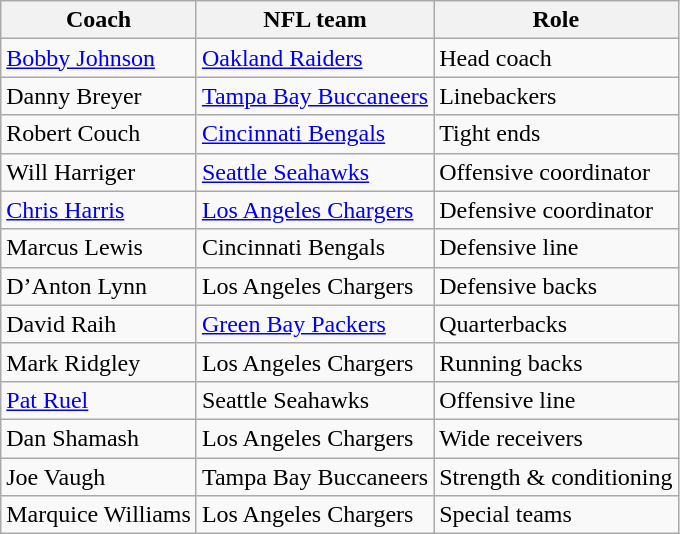<table class="wikitable mw-collapsible mw-collapsed">
<tr>
<th>Coach</th>
<th>NFL team</th>
<th>Role</th>
</tr>
<tr>
<td><a href='#'>Bobby Johnson</a></td>
<td><a href='#'>Oakland Raiders</a></td>
<td>Head coach</td>
</tr>
<tr>
<td>Danny Breyer</td>
<td><a href='#'>Tampa Bay Buccaneers</a></td>
<td>Linebackers</td>
</tr>
<tr>
<td>Robert Couch</td>
<td><a href='#'>Cincinnati Bengals</a></td>
<td>Tight ends</td>
</tr>
<tr>
<td>Will Harriger</td>
<td><a href='#'>Seattle Seahawks</a></td>
<td>Offensive coordinator</td>
</tr>
<tr>
<td><a href='#'>Chris Harris</a></td>
<td><a href='#'>Los Angeles Chargers</a></td>
<td>Defensive coordinator</td>
</tr>
<tr>
<td>Marcus Lewis</td>
<td>Cincinnati Bengals</td>
<td>Defensive line</td>
</tr>
<tr>
<td>D’Anton Lynn</td>
<td>Los Angeles Chargers</td>
<td>Defensive backs</td>
</tr>
<tr>
<td>David Raih</td>
<td><a href='#'>Green Bay Packers</a></td>
<td>Quarterbacks</td>
</tr>
<tr>
<td>Mark Ridgley</td>
<td>Los Angeles Chargers</td>
<td>Running backs</td>
</tr>
<tr>
<td><a href='#'>Pat Ruel</a></td>
<td>Seattle Seahawks</td>
<td>Offensive line</td>
</tr>
<tr>
<td>Dan Shamash</td>
<td>Los Angeles Chargers</td>
<td>Wide receivers</td>
</tr>
<tr>
<td>Joe Vaugh</td>
<td>Tampa Bay Buccaneers</td>
<td>Strength & conditioning</td>
</tr>
<tr>
<td>Marquice Williams</td>
<td>Los Angeles Chargers</td>
<td>Special teams</td>
</tr>
</table>
